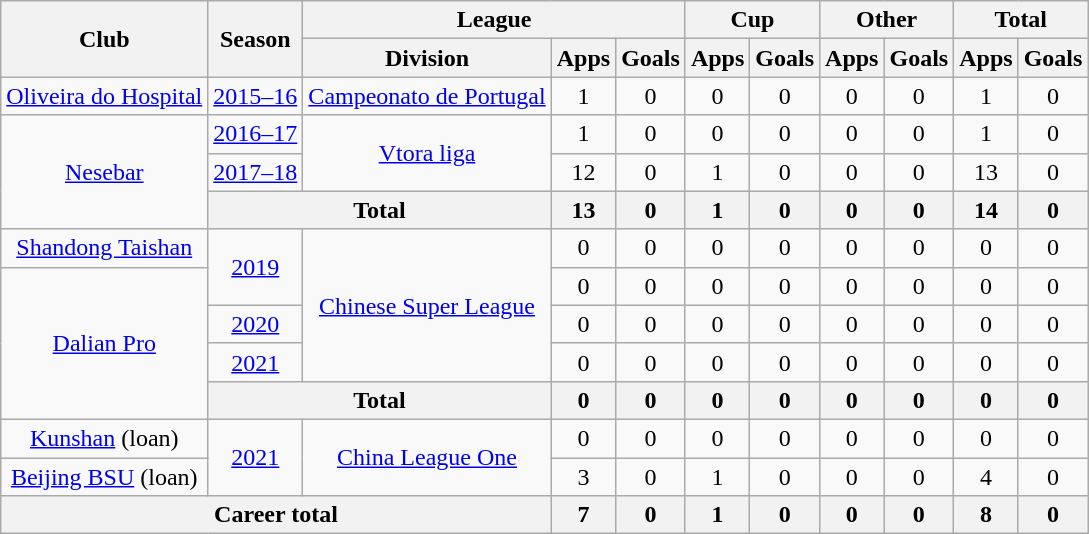<table class="wikitable" style="text-align: center">
<tr>
<th rowspan="2">Club</th>
<th rowspan="2">Season</th>
<th colspan="3">League</th>
<th colspan="2">Cup</th>
<th colspan="2">Other</th>
<th colspan="2">Total</th>
</tr>
<tr>
<th>Division</th>
<th>Apps</th>
<th>Goals</th>
<th>Apps</th>
<th>Goals</th>
<th>Apps</th>
<th>Goals</th>
<th>Apps</th>
<th>Goals</th>
</tr>
<tr>
<td><a href='#'>Oliveira do Hospital</a></td>
<td><a href='#'>2015–16</a></td>
<td><a href='#'>Campeonato de Portugal</a></td>
<td>1</td>
<td>0</td>
<td>0</td>
<td>0</td>
<td>0</td>
<td>0</td>
<td>1</td>
<td>0</td>
</tr>
<tr>
<td rowspan="3"><a href='#'>Nesebar</a></td>
<td><a href='#'>2016–17</a></td>
<td rowspan="2"><a href='#'>Vtora liga</a></td>
<td>1</td>
<td>0</td>
<td>0</td>
<td>0</td>
<td>0</td>
<td>0</td>
<td>1</td>
<td>0</td>
</tr>
<tr>
<td><a href='#'>2017–18</a></td>
<td>12</td>
<td>0</td>
<td>1</td>
<td>0</td>
<td>0</td>
<td>0</td>
<td>13</td>
<td>0</td>
</tr>
<tr>
<th colspan=2>Total</th>
<th>13</th>
<th>0</th>
<th>1</th>
<th>0</th>
<th>0</th>
<th>0</th>
<th>14</th>
<th>0</th>
</tr>
<tr>
<td><a href='#'>Shandong Taishan</a></td>
<td rowspan="2"><a href='#'>2019</a></td>
<td rowspan="4"><a href='#'>Chinese Super League</a></td>
<td>0</td>
<td>0</td>
<td>0</td>
<td>0</td>
<td>0</td>
<td>0</td>
<td>0</td>
<td>0</td>
</tr>
<tr>
<td rowspan="4"><a href='#'>Dalian Pro</a></td>
<td>0</td>
<td>0</td>
<td>0</td>
<td>0</td>
<td>0</td>
<td>0</td>
<td>0</td>
<td>0</td>
</tr>
<tr>
<td><a href='#'>2020</a></td>
<td>0</td>
<td>0</td>
<td>0</td>
<td>0</td>
<td>0</td>
<td>0</td>
<td>0</td>
<td>0</td>
</tr>
<tr>
<td><a href='#'>2021</a></td>
<td>0</td>
<td>0</td>
<td>0</td>
<td>0</td>
<td>0</td>
<td>0</td>
<td>0</td>
<td>0</td>
</tr>
<tr>
<th colspan=2>Total</th>
<th>0</th>
<th>0</th>
<th>0</th>
<th>0</th>
<th>0</th>
<th>0</th>
<th>0</th>
<th>0</th>
</tr>
<tr>
<td><a href='#'>Kunshan</a> (loan)</td>
<td rowspan="2"><a href='#'>2021</a></td>
<td rowspan="2"><a href='#'>China League One</a></td>
<td>0</td>
<td>0</td>
<td>0</td>
<td>0</td>
<td>0</td>
<td>0</td>
<td>0</td>
<td>0</td>
</tr>
<tr>
<td><a href='#'>Beijing BSU</a> (loan)</td>
<td>3</td>
<td>0</td>
<td>1</td>
<td>0</td>
<td>0</td>
<td>0</td>
<td>4</td>
<td>0</td>
</tr>
<tr>
<th colspan=3>Career total</th>
<th>7</th>
<th>0</th>
<th>1</th>
<th>0</th>
<th>0</th>
<th>0</th>
<th>8</th>
<th>0</th>
</tr>
</table>
